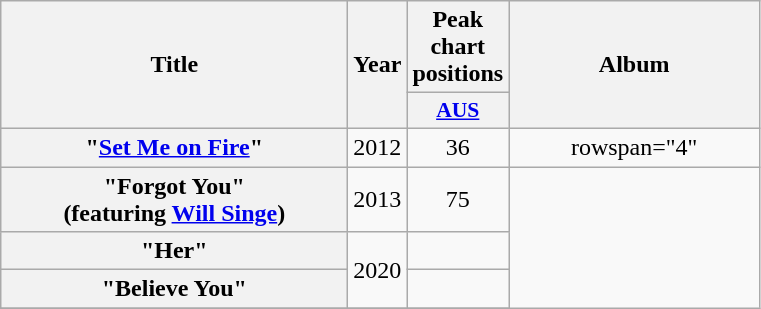<table class="wikitable plainrowheaders" style="text-align:center;" border="1">
<tr>
<th scope="col" rowspan="2" style="width:14em;">Title</th>
<th scope="col" rowspan="2">Year</th>
<th scope="col" colspan="1">Peak chart positions<br></th>
<th scope="col" rowspan="2" style="width:10em;">Album</th>
</tr>
<tr>
<th scope="col" style="width:3em;font-size:90%;"><a href='#'>AUS</a><br></th>
</tr>
<tr>
<th scope="row">"<a href='#'>Set Me on Fire</a>"</th>
<td>2012</td>
<td>36</td>
<td>rowspan="4" </td>
</tr>
<tr>
<th scope="row">"Forgot You"<br><span>(featuring <a href='#'>Will Singe</a>)</span></th>
<td>2013</td>
<td>75</td>
</tr>
<tr>
<th scope="row">"Her"</th>
<td rowspan="2">2020</td>
<td></td>
</tr>
<tr>
<th scope="row">"Believe You"</th>
<td></td>
</tr>
<tr>
</tr>
</table>
